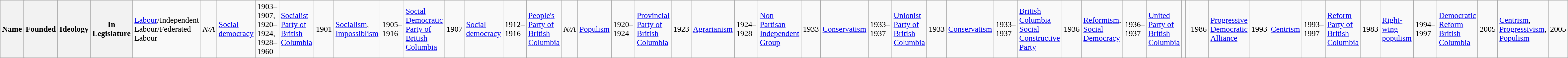<table class="wikitable">
<tr>
<th colspan=2>Name</th>
<th>Founded</th>
<th>Ideology</th>
<th>In Legislature<br></th>
<td><a href='#'>Labour</a>/Independent Labour/Federated Labour</td>
<td><em>N/A</em></td>
<td><a href='#'>Social democracy</a></td>
<td>1903–1907, 1920–1924, 1928–1960<br></td>
<td><a href='#'>Socialist Party of British Columbia</a></td>
<td>1901</td>
<td><a href='#'>Socialism</a>, <a href='#'>Impossiblism</a></td>
<td>1905–1916<br></td>
<td><a href='#'>Social Democratic Party of British Columbia</a></td>
<td>1907</td>
<td><a href='#'>Social democracy</a></td>
<td>1912–1916<br></td>
<td><a href='#'>People's Party of British Columbia</a></td>
<td><em>N/A</em></td>
<td><a href='#'>Populism</a></td>
<td>1920–1924<br></td>
<td><a href='#'>Provincial Party of British Columbia</a></td>
<td>1923</td>
<td><a href='#'>Agrarianism</a></td>
<td>1924–1928<br></td>
<td><a href='#'>Non Partisan Independent Group</a></td>
<td>1933</td>
<td><a href='#'>Conservatism</a></td>
<td>1933–1937<br></td>
<td><a href='#'>Unionist Party of British Columbia</a></td>
<td>1933</td>
<td><a href='#'>Conservatism</a></td>
<td>1933–1937<br></td>
<td><a href='#'>British Columbia Social Constructive Party</a></td>
<td>1936</td>
<td><a href='#'>Reformism</a>, <a href='#'>Social Democracy</a></td>
<td>1936–1937<br></td>
<td><a href='#'>United Party of British Columbia</a></td>
<td></td>
<td></td>
<td>1986<br></td>
<td><a href='#'>Progressive Democratic Alliance</a></td>
<td>1993</td>
<td><a href='#'>Centrism</a></td>
<td>1993–1997<br></td>
<td><a href='#'>Reform Party of British Columbia</a></td>
<td>1983</td>
<td><a href='#'>Right-wing populism</a></td>
<td>1994–1997<br></td>
<td><a href='#'>Democratic Reform British Columbia</a></td>
<td>2005</td>
<td><a href='#'>Centrism</a>, <a href='#'>Progressivism</a>, <a href='#'>Populism</a></td>
<td>2005</td>
</tr>
</table>
